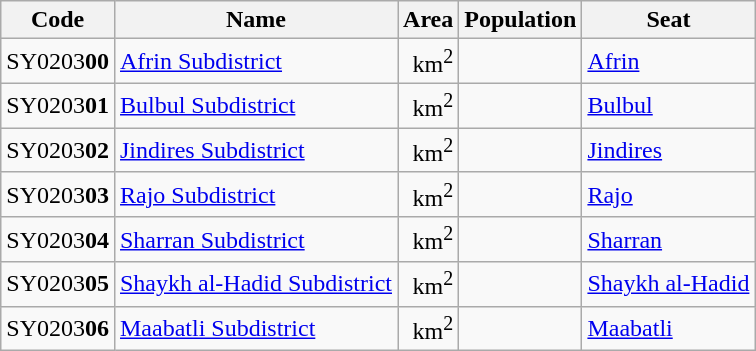<table class="wikitable sortable">
<tr>
<th>Code</th>
<th>Name</th>
<th>Area</th>
<th>Population</th>
<th>Seat</th>
</tr>
<tr>
<td>SY0203<strong>00</strong></td>
<td><a href='#'>Afrin Subdistrict</a></td>
<td align=right> km<sup>2</sup></td>
<td align=right></td>
<td><a href='#'>Afrin</a></td>
</tr>
<tr>
<td>SY0203<strong>01</strong></td>
<td><a href='#'>Bulbul Subdistrict</a></td>
<td align=right> km<sup>2</sup></td>
<td align=right></td>
<td><a href='#'>Bulbul</a></td>
</tr>
<tr>
<td>SY0203<strong>02</strong></td>
<td><a href='#'>Jindires Subdistrict</a></td>
<td align=right> km<sup>2</sup></td>
<td align=right></td>
<td><a href='#'>Jindires</a></td>
</tr>
<tr>
<td>SY0203<strong>03</strong></td>
<td><a href='#'>Rajo Subdistrict</a></td>
<td align=right> km<sup>2</sup></td>
<td align=right></td>
<td><a href='#'>Rajo</a></td>
</tr>
<tr>
<td>SY0203<strong>04</strong></td>
<td><a href='#'>Sharran Subdistrict</a></td>
<td align=right> km<sup>2</sup></td>
<td align=right></td>
<td><a href='#'>Sharran</a></td>
</tr>
<tr>
<td>SY0203<strong>05</strong></td>
<td><a href='#'>Shaykh al-Hadid Subdistrict</a></td>
<td align=right> km<sup>2</sup></td>
<td align=right></td>
<td><a href='#'>Shaykh al-Hadid</a></td>
</tr>
<tr>
<td>SY0203<strong>06</strong></td>
<td><a href='#'>Maabatli Subdistrict</a></td>
<td align=right> km<sup>2</sup></td>
<td align=right></td>
<td><a href='#'>Maabatli</a></td>
</tr>
</table>
